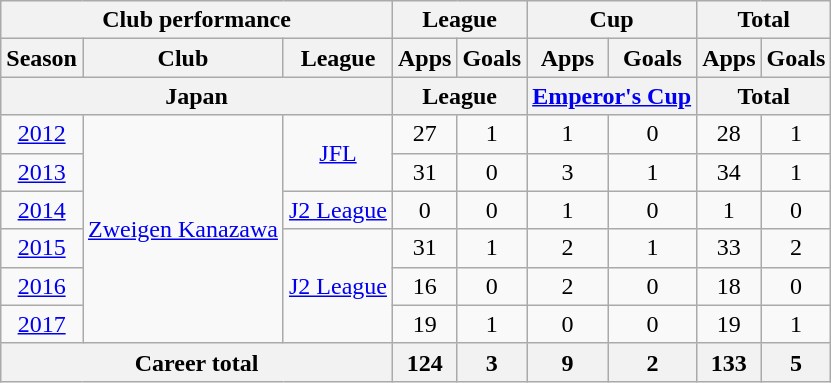<table class="wikitable" style="text-align:center">
<tr>
<th colspan=3>Club performance</th>
<th colspan=2>League</th>
<th colspan=2>Cup</th>
<th colspan=2>Total</th>
</tr>
<tr>
<th>Season</th>
<th>Club</th>
<th>League</th>
<th>Apps</th>
<th>Goals</th>
<th>Apps</th>
<th>Goals</th>
<th>Apps</th>
<th>Goals</th>
</tr>
<tr>
<th colspan=3>Japan</th>
<th colspan=2>League</th>
<th colspan=2><a href='#'>Emperor's Cup</a></th>
<th colspan=2>Total</th>
</tr>
<tr>
<td><a href='#'>2012</a></td>
<td rowspan="6"><a href='#'>Zweigen Kanazawa</a></td>
<td rowspan="2"><a href='#'>JFL</a></td>
<td>27</td>
<td>1</td>
<td>1</td>
<td>0</td>
<td>28</td>
<td>1</td>
</tr>
<tr>
<td><a href='#'>2013</a></td>
<td>31</td>
<td>0</td>
<td>3</td>
<td>1</td>
<td>34</td>
<td>1</td>
</tr>
<tr>
<td><a href='#'>2014</a></td>
<td rowspan="1"><a href='#'>J2 League</a></td>
<td>0</td>
<td>0</td>
<td>1</td>
<td>0</td>
<td>1</td>
<td>0</td>
</tr>
<tr>
<td><a href='#'>2015</a></td>
<td rowspan="3"><a href='#'>J2 League</a></td>
<td>31</td>
<td>1</td>
<td>2</td>
<td>1</td>
<td>33</td>
<td>2</td>
</tr>
<tr>
<td><a href='#'>2016</a></td>
<td>16</td>
<td>0</td>
<td>2</td>
<td>0</td>
<td>18</td>
<td>0</td>
</tr>
<tr>
<td><a href='#'>2017</a></td>
<td>19</td>
<td>1</td>
<td>0</td>
<td>0</td>
<td>19</td>
<td>1</td>
</tr>
<tr>
<th colspan=3>Career total</th>
<th>124</th>
<th>3</th>
<th>9</th>
<th>2</th>
<th>133</th>
<th>5</th>
</tr>
</table>
